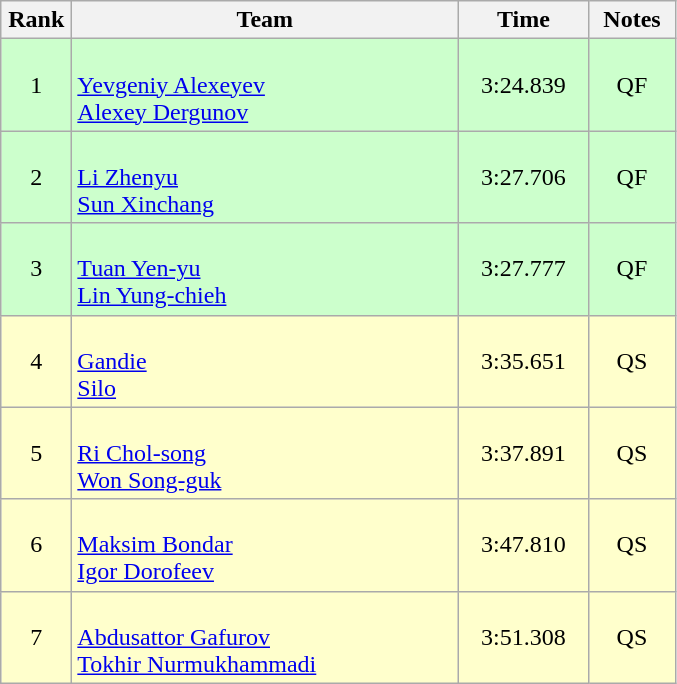<table class=wikitable style="text-align:center">
<tr>
<th width=40>Rank</th>
<th width=250>Team</th>
<th width=80>Time</th>
<th width=50>Notes</th>
</tr>
<tr bgcolor="ccffcc">
<td>1</td>
<td align=left><br><a href='#'>Yevgeniy Alexeyev</a><br><a href='#'>Alexey Dergunov</a></td>
<td>3:24.839</td>
<td>QF</td>
</tr>
<tr bgcolor="ccffcc">
<td>2</td>
<td align=left><br><a href='#'>Li Zhenyu</a><br><a href='#'>Sun Xinchang</a></td>
<td>3:27.706</td>
<td>QF</td>
</tr>
<tr bgcolor="ccffcc">
<td>3</td>
<td align=left><br><a href='#'>Tuan Yen-yu</a><br><a href='#'>Lin Yung-chieh</a></td>
<td>3:27.777</td>
<td>QF</td>
</tr>
<tr bgcolor="#ffffcc">
<td>4</td>
<td align=left><br><a href='#'>Gandie</a><br><a href='#'>Silo</a></td>
<td>3:35.651</td>
<td>QS</td>
</tr>
<tr bgcolor="#ffffcc">
<td>5</td>
<td align=left><br><a href='#'>Ri Chol-song</a><br><a href='#'>Won Song-guk</a></td>
<td>3:37.891</td>
<td>QS</td>
</tr>
<tr bgcolor="#ffffcc">
<td>6</td>
<td align=left><br><a href='#'>Maksim Bondar</a><br><a href='#'>Igor Dorofeev</a></td>
<td>3:47.810</td>
<td>QS</td>
</tr>
<tr bgcolor="#ffffcc">
<td>7</td>
<td align=left><br><a href='#'>Abdusattor Gafurov</a><br><a href='#'>Tokhir Nurmukhammadi</a></td>
<td>3:51.308</td>
<td>QS</td>
</tr>
</table>
